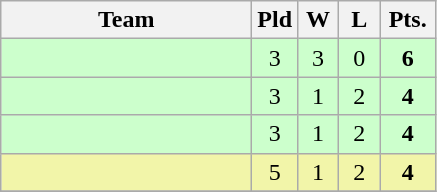<table class=wikitable style="text-align:center">
<tr>
<th width=160>Team</th>
<th width=20>Pld</th>
<th width=20>W</th>
<th width=20>L</th>
<th width=30>Pts.</th>
</tr>
<tr bgcolor=ccffcc>
<td align=left></td>
<td>3</td>
<td>3</td>
<td>0</td>
<td><strong>6</strong></td>
</tr>
<tr bgcolor=ccffcc>
<td align=left></td>
<td>3</td>
<td>1</td>
<td>2</td>
<td><strong>4</strong></td>
</tr>
<tr bgcolor=ccffcc>
<td align=left></td>
<td>3</td>
<td>1</td>
<td>2</td>
<td><strong>4</strong></td>
</tr>
<tr bgcolor=f2f5a9>
<td align=left></td>
<td>5</td>
<td>1</td>
<td>2</td>
<td><strong>4</strong></td>
</tr>
<tr bgcolor=>
</tr>
</table>
